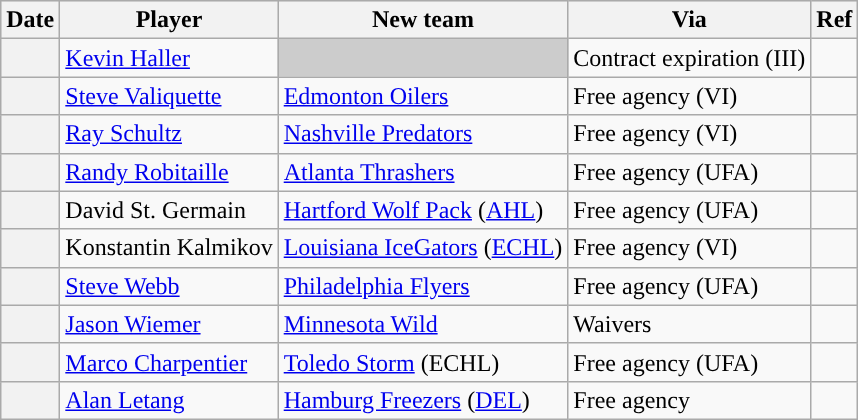<table class="wikitable plainrowheaders">
<tr style="background:#ddd; text-align:center;">
<th>Date</th>
<th>Player</th>
<th>New team</th>
<th>Via</th>
<th>Ref</th>
</tr>
<tr>
<th scope="row"></th>
<td><a href='#'>Kevin Haller</a></td>
<td style="background:#ccc"></td>
<td>Contract expiration (III)</td>
<td></td>
</tr>
<tr>
<th scope="row"></th>
<td><a href='#'>Steve Valiquette</a></td>
<td><a href='#'>Edmonton Oilers</a></td>
<td>Free agency (VI)</td>
<td></td>
</tr>
<tr>
<th scope="row"></th>
<td><a href='#'>Ray Schultz</a></td>
<td><a href='#'>Nashville Predators</a></td>
<td>Free agency (VI)</td>
<td></td>
</tr>
<tr>
<th scope="row"></th>
<td><a href='#'>Randy Robitaille</a></td>
<td><a href='#'>Atlanta Thrashers</a></td>
<td>Free agency (UFA)</td>
<td></td>
</tr>
<tr>
<th scope="row"></th>
<td>David St. Germain</td>
<td><a href='#'>Hartford Wolf Pack</a> (<a href='#'>AHL</a>)</td>
<td>Free agency (UFA)</td>
<td></td>
</tr>
<tr>
<th scope="row"></th>
<td>Konstantin Kalmikov</td>
<td><a href='#'>Louisiana IceGators</a> (<a href='#'>ECHL</a>)</td>
<td>Free agency (VI)</td>
<td></td>
</tr>
<tr>
<th scope="row"></th>
<td><a href='#'>Steve Webb</a></td>
<td><a href='#'>Philadelphia Flyers</a></td>
<td>Free agency (UFA)</td>
<td></td>
</tr>
<tr>
<th scope="row"></th>
<td><a href='#'>Jason Wiemer</a></td>
<td><a href='#'>Minnesota Wild</a></td>
<td>Waivers</td>
<td></td>
</tr>
<tr>
<th scope="row"></th>
<td><a href='#'>Marco Charpentier</a></td>
<td><a href='#'>Toledo Storm</a> (ECHL)</td>
<td>Free agency (UFA)</td>
<td></td>
</tr>
<tr>
<th scope="row"></th>
<td><a href='#'>Alan Letang</a></td>
<td><a href='#'>Hamburg Freezers</a> (<a href='#'>DEL</a>)</td>
<td>Free agency</td>
<td></td>
</tr>
</table>
